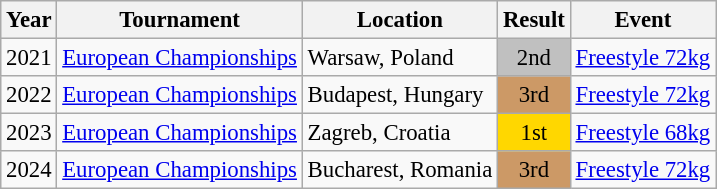<table class="wikitable" style="font-size:95%;">
<tr>
<th>Year</th>
<th>Tournament</th>
<th>Location</th>
<th>Result</th>
<th>Event</th>
</tr>
<tr>
<td>2021</td>
<td><a href='#'>European Championships</a></td>
<td>Warsaw, Poland</td>
<td align="center" bgcolor="silver">2nd</td>
<td><a href='#'>Freestyle 72kg</a></td>
</tr>
<tr>
<td>2022</td>
<td><a href='#'>European Championships</a></td>
<td>Budapest, Hungary</td>
<td align="center" bgcolor="cc9966">3rd</td>
<td><a href='#'>Freestyle 72kg</a></td>
</tr>
<tr>
<td>2023</td>
<td><a href='#'>European Championships</a></td>
<td>Zagreb, Croatia</td>
<td align="center" bgcolor="gold">1st</td>
<td><a href='#'>Freestyle 68kg</a></td>
</tr>
<tr>
<td>2024</td>
<td><a href='#'>European Championships</a></td>
<td>Bucharest, Romania</td>
<td align="center" bgcolor="cc9966">3rd</td>
<td><a href='#'>Freestyle 72kg</a></td>
</tr>
</table>
